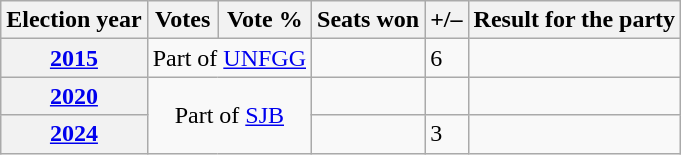<table class="sortable wikitable">
<tr>
<th>Election year</th>
<th>Votes</th>
<th>Vote %</th>
<th>Seats won</th>
<th>+/–</th>
<th>Result for the party</th>
</tr>
<tr>
<th><a href='#'>2015</a></th>
<td colspan=2 align=center>Part of <a href='#'>UNFGG</a></td>
<td></td>
<td> 6</td>
<td></td>
</tr>
<tr>
<th><a href='#'>2020</a></th>
<td colspan=2 align=center rowspan=2 align=center>Part of <a href='#'>SJB</a></td>
<td></td>
<td></td>
<td></td>
</tr>
<tr>
<th><a href='#'>2024</a></th>
<td rowspan=2></td>
<td> 3</td>
<td></td>
</tr>
</table>
